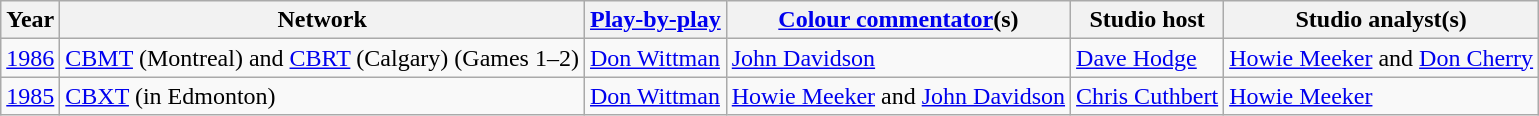<table class="wikitable">
<tr>
<th>Year</th>
<th>Network</th>
<th><a href='#'>Play-by-play</a></th>
<th><a href='#'>Colour commentator</a>(s)</th>
<th>Studio host</th>
<th>Studio analyst(s)</th>
</tr>
<tr>
<td><a href='#'>1986</a></td>
<td><a href='#'>CBMT</a> (Montreal) and <a href='#'>CBRT</a> (Calgary) (Games 1–2)</td>
<td><a href='#'>Don Wittman</a></td>
<td><a href='#'>John Davidson</a></td>
<td><a href='#'>Dave Hodge</a></td>
<td><a href='#'>Howie Meeker</a> and <a href='#'>Don Cherry</a></td>
</tr>
<tr>
<td><a href='#'>1985</a></td>
<td><a href='#'>CBXT</a> (in Edmonton)</td>
<td><a href='#'>Don Wittman</a></td>
<td><a href='#'>Howie Meeker</a> and <a href='#'>John Davidson</a></td>
<td><a href='#'>Chris Cuthbert</a></td>
<td><a href='#'>Howie Meeker</a></td>
</tr>
</table>
